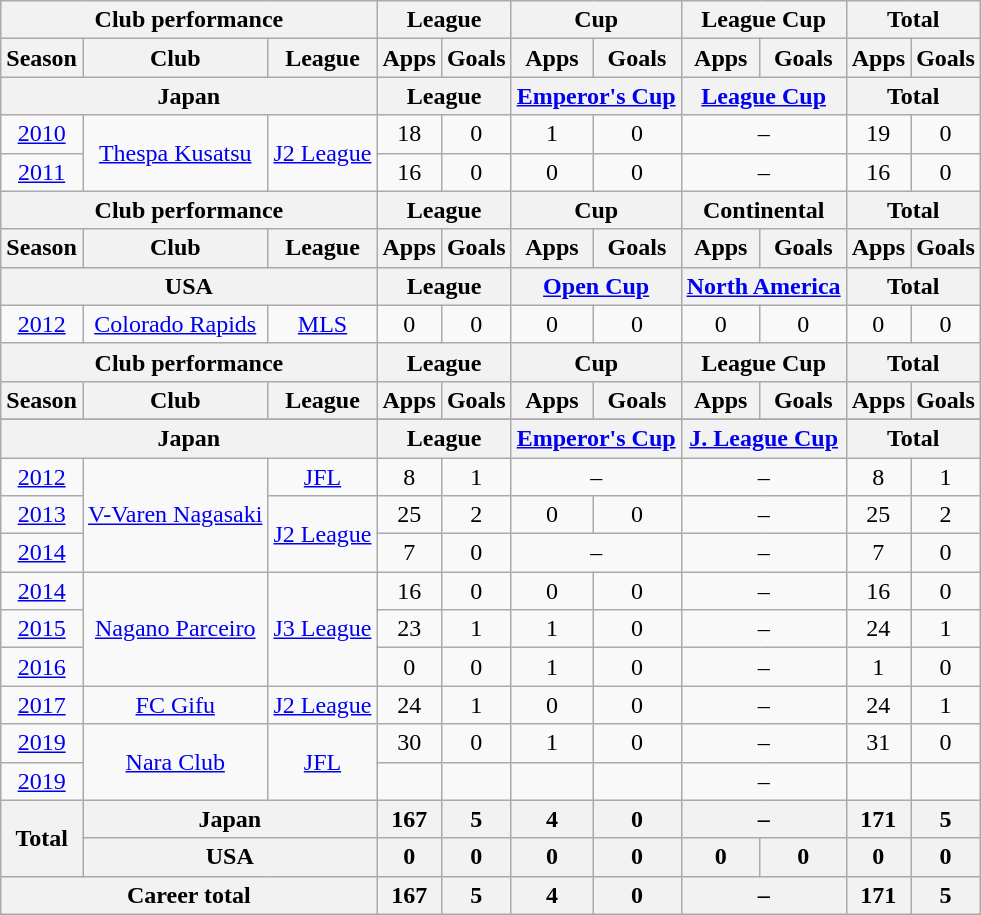<table class="wikitable" style="text-align:center">
<tr>
<th colspan=3>Club performance</th>
<th colspan=2>League</th>
<th colspan=2>Cup</th>
<th colspan=2>League Cup</th>
<th colspan=2>Total</th>
</tr>
<tr>
<th>Season</th>
<th>Club</th>
<th>League</th>
<th>Apps</th>
<th>Goals</th>
<th>Apps</th>
<th>Goals</th>
<th>Apps</th>
<th>Goals</th>
<th>Apps</th>
<th>Goals</th>
</tr>
<tr>
<th colspan=3>Japan</th>
<th colspan=2>League</th>
<th colspan=2><a href='#'>Emperor's Cup</a></th>
<th colspan=2><a href='#'>League Cup</a></th>
<th colspan=2>Total</th>
</tr>
<tr>
<td><a href='#'>2010</a></td>
<td rowspan="2"><a href='#'>Thespa Kusatsu</a></td>
<td rowspan="2"><a href='#'>J2 League</a></td>
<td>18</td>
<td>0</td>
<td>1</td>
<td>0</td>
<td colspan="2">–</td>
<td>19</td>
<td>0</td>
</tr>
<tr>
<td><a href='#'>2011</a></td>
<td>16</td>
<td>0</td>
<td>0</td>
<td>0</td>
<td colspan="2">–</td>
<td>16</td>
<td>0</td>
</tr>
<tr>
<th colspan=3>Club performance</th>
<th colspan=2>League</th>
<th colspan=2>Cup</th>
<th colspan=2>Continental</th>
<th colspan=2>Total</th>
</tr>
<tr>
<th>Season</th>
<th>Club</th>
<th>League</th>
<th>Apps</th>
<th>Goals</th>
<th>Apps</th>
<th>Goals</th>
<th>Apps</th>
<th>Goals</th>
<th>Apps</th>
<th>Goals</th>
</tr>
<tr>
<th colspan=3>USA</th>
<th colspan=2>League</th>
<th colspan=2><a href='#'>Open Cup</a></th>
<th colspan=2><a href='#'>North America</a></th>
<th colspan=2>Total</th>
</tr>
<tr>
<td><a href='#'>2012</a></td>
<td><a href='#'>Colorado Rapids</a></td>
<td><a href='#'>MLS</a></td>
<td>0</td>
<td>0</td>
<td>0</td>
<td>0</td>
<td>0</td>
<td>0</td>
<td>0</td>
<td>0</td>
</tr>
<tr>
<th colspan=3>Club performance</th>
<th colspan=2>League</th>
<th colspan=2>Cup</th>
<th colspan=2>League Cup</th>
<th colspan=2>Total</th>
</tr>
<tr>
<th>Season</th>
<th>Club</th>
<th>League</th>
<th>Apps</th>
<th>Goals</th>
<th>Apps</th>
<th>Goals</th>
<th>Apps</th>
<th>Goals</th>
<th>Apps</th>
<th>Goals</th>
</tr>
<tr>
</tr>
<tr>
<th colspan=3>Japan</th>
<th colspan=2>League</th>
<th colspan=2><a href='#'>Emperor's Cup</a></th>
<th colspan=2><a href='#'>J. League Cup</a></th>
<th colspan=2>Total</th>
</tr>
<tr>
<td><a href='#'>2012</a></td>
<td rowspan="3"><a href='#'>V-Varen Nagasaki</a></td>
<td><a href='#'>JFL</a></td>
<td>8</td>
<td>1</td>
<td colspan="2">–</td>
<td colspan="2">–</td>
<td>8</td>
<td>1</td>
</tr>
<tr>
<td><a href='#'>2013</a></td>
<td rowspan="2"><a href='#'>J2 League</a></td>
<td>25</td>
<td>2</td>
<td>0</td>
<td>0</td>
<td colspan="2">–</td>
<td>25</td>
<td>2</td>
</tr>
<tr>
<td><a href='#'>2014</a></td>
<td>7</td>
<td>0</td>
<td colspan="2">–</td>
<td colspan="2">–</td>
<td>7</td>
<td>0</td>
</tr>
<tr>
<td><a href='#'>2014</a></td>
<td rowspan="3"><a href='#'>Nagano Parceiro</a></td>
<td rowspan="3"><a href='#'>J3 League</a></td>
<td>16</td>
<td>0</td>
<td>0</td>
<td>0</td>
<td colspan="2">–</td>
<td>16</td>
<td>0</td>
</tr>
<tr>
<td><a href='#'>2015</a></td>
<td>23</td>
<td>1</td>
<td>1</td>
<td>0</td>
<td colspan="2">–</td>
<td>24</td>
<td>1</td>
</tr>
<tr>
<td><a href='#'>2016</a></td>
<td>0</td>
<td>0</td>
<td>1</td>
<td>0</td>
<td colspan="2">–</td>
<td>1</td>
<td>0</td>
</tr>
<tr>
<td><a href='#'>2017</a></td>
<td><a href='#'>FC Gifu</a></td>
<td><a href='#'>J2 League</a></td>
<td>24</td>
<td>1</td>
<td>0</td>
<td>0</td>
<td colspan="2">–</td>
<td>24</td>
<td>1</td>
</tr>
<tr>
<td><a href='#'>2019</a></td>
<td rowspan="2"><a href='#'>Nara Club</a></td>
<td rowspan="2"><a href='#'>JFL</a></td>
<td>30</td>
<td>0</td>
<td>1</td>
<td>0</td>
<td colspan="2">–</td>
<td>31</td>
<td>0</td>
</tr>
<tr>
<td><a href='#'>2019</a></td>
<td></td>
<td></td>
<td></td>
<td></td>
<td colspan="2">–</td>
<td></td>
<td></td>
</tr>
<tr>
<th rowspan=2>Total</th>
<th colspan=2>Japan</th>
<th>167</th>
<th>5</th>
<th>4</th>
<th>0</th>
<th colspan="2">–</th>
<th>171</th>
<th>5</th>
</tr>
<tr>
<th colspan=2>USA</th>
<th>0</th>
<th>0</th>
<th>0</th>
<th>0</th>
<th>0</th>
<th>0</th>
<th>0</th>
<th>0</th>
</tr>
<tr>
<th colspan=3>Career total</th>
<th>167</th>
<th>5</th>
<th>4</th>
<th>0</th>
<th colspan="2">–</th>
<th>171</th>
<th>5</th>
</tr>
</table>
